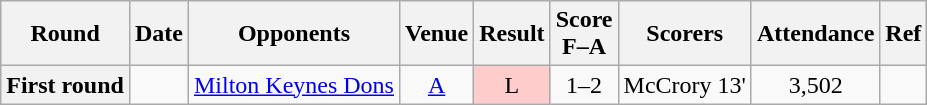<table class="wikitable plainrowheaders" style="text-align:center">
<tr>
<th scope="col">Round</th>
<th scope="col">Date</th>
<th scope="col">Opponents</th>
<th scope="col">Venue</th>
<th scope="col">Result</th>
<th scope="col">Score<br>F–A</th>
<th scope="col" class="unsortable">Scorers</th>
<th scope="col">Attendance</th>
<th scope="col" class="unsortable">Ref</th>
</tr>
<tr>
<th scope="row">First round</th>
<td align="left"></td>
<td align="left"><a href='#'>Milton Keynes Dons</a></td>
<td><a href='#'>A</a></td>
<td style="background-color:#FFCCCC">L</td>
<td>1–2</td>
<td align="left">McCrory 13'</td>
<td>3,502</td>
<td></td>
</tr>
</table>
